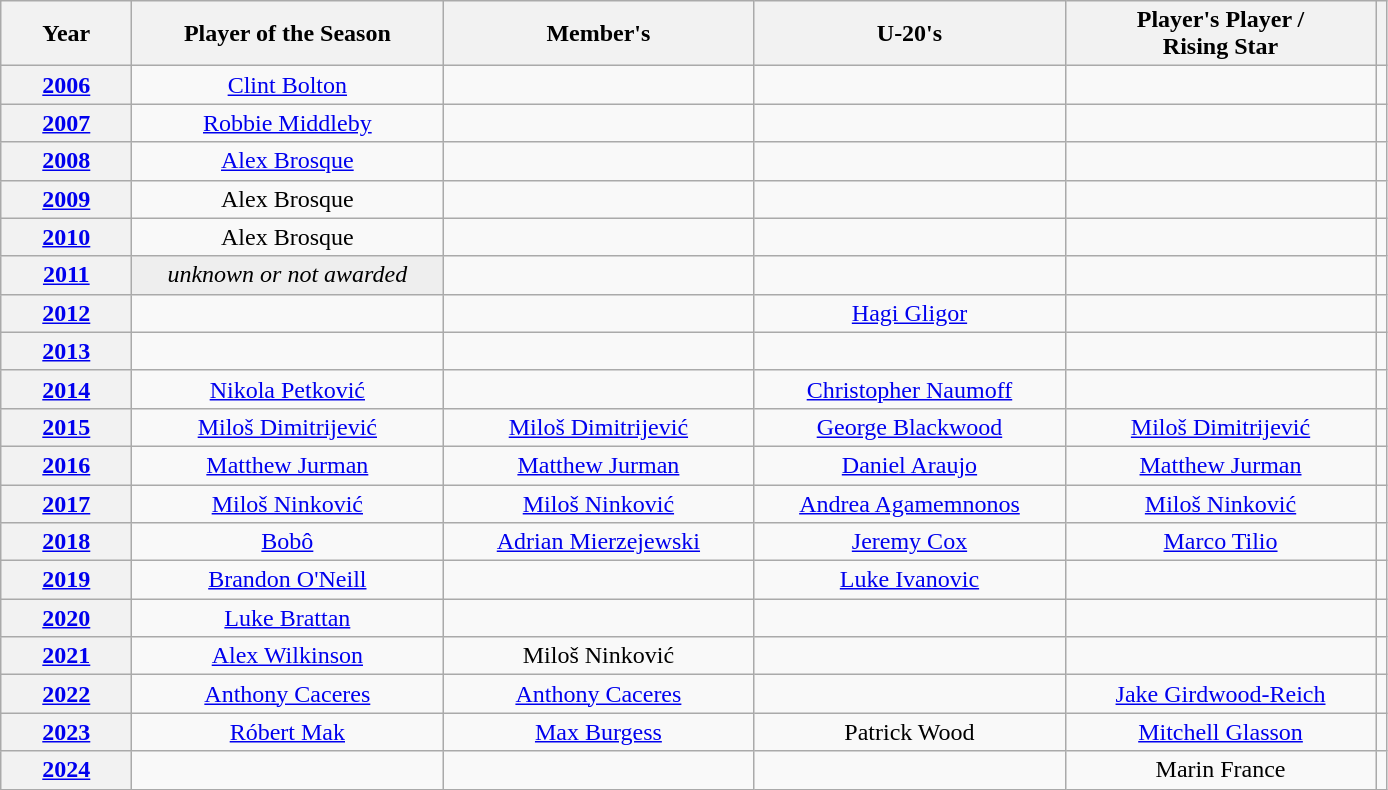<table class="wikitable" style="text-align:center">
<tr>
<th width=80px>Year</th>
<th width=200px>Player of the Season</th>
<th width=200px>Member's</th>
<th width=200px>U-20's</th>
<th width=200px>Player's Player / <br> Rising Star</th>
<th></th>
</tr>
<tr>
<th><a href='#'>2006</a></th>
<td> <a href='#'>Clint Bolton</a></td>
<td></td>
<td></td>
<td></td>
<td></td>
</tr>
<tr>
<th><a href='#'>2007</a></th>
<td> <a href='#'>Robbie Middleby</a></td>
<td></td>
<td></td>
<td></td>
<td></td>
</tr>
<tr>
<th><a href='#'>2008</a></th>
<td> <a href='#'>Alex Brosque</a></td>
<td></td>
<td></td>
<td></td>
<td></td>
</tr>
<tr>
<th><a href='#'>2009</a></th>
<td> Alex Brosque </td>
<td></td>
<td></td>
<td></td>
<td></td>
</tr>
<tr>
<th><a href='#'>2010</a></th>
<td> Alex Brosque </td>
<td></td>
<td></td>
<td></td>
<td></td>
</tr>
<tr>
<th><a href='#'>2011</a></th>
<td bgcolor=#EEE><em>unknown or not awarded</em></td>
<td></td>
<td></td>
<td></td>
<td></td>
</tr>
<tr>
<th><a href='#'>2012</a></th>
<td> </td>
<td> </td>
<td> <a href='#'>Hagi Gligor</a></td>
<td></td>
<td></td>
</tr>
<tr>
<th><a href='#'>2013</a></th>
<td> </td>
<td> </td>
<td> </td>
<td> </td>
<td></td>
</tr>
<tr>
<th><a href='#'>2014</a></th>
<td> <a href='#'>Nikola Petković</a></td>
<td> </td>
<td> <a href='#'>Christopher Naumoff</a></td>
<td> </td>
<td></td>
</tr>
<tr>
<th><a href='#'>2015</a></th>
<td> <a href='#'>Miloš Dimitrijević</a></td>
<td> <a href='#'>Miloš Dimitrijević</a></td>
<td> <a href='#'>George Blackwood</a></td>
<td> <a href='#'>Miloš Dimitrijević</a></td>
<td></td>
</tr>
<tr>
<th><a href='#'>2016</a></th>
<td> <a href='#'>Matthew Jurman</a></td>
<td> <a href='#'>Matthew Jurman</a></td>
<td> <a href='#'>Daniel Araujo</a></td>
<td> <a href='#'>Matthew Jurman</a></td>
<td></td>
</tr>
<tr>
<th><a href='#'>2017</a></th>
<td> <a href='#'>Miloš Ninković</a></td>
<td> <a href='#'>Miloš Ninković</a></td>
<td> <a href='#'>Andrea Agamemnonos</a></td>
<td> <a href='#'>Miloš Ninković</a></td>
<td></td>
</tr>
<tr>
<th><a href='#'>2018</a></th>
<td> <a href='#'>Bobô</a></td>
<td> <a href='#'>Adrian Mierzejewski</a></td>
<td> <a href='#'>Jeremy Cox</a></td>
<td> <a href='#'>Marco Tilio</a></td>
<td></td>
</tr>
<tr>
<th><a href='#'>2019</a></th>
<td> <a href='#'>Brandon O'Neill</a></td>
<td> </td>
<td> <a href='#'>Luke Ivanovic</a></td>
<td> </td>
<td></td>
</tr>
<tr>
<th><a href='#'>2020</a></th>
<td> <a href='#'>Luke Brattan</a></td>
<td> </td>
<td> </td>
<td> </td>
<td></td>
</tr>
<tr>
<th><a href='#'>2021</a></th>
<td> <a href='#'>Alex Wilkinson</a></td>
<td> Miloš Ninković </td>
<td> </td>
<td> </td>
<td></td>
</tr>
<tr>
<th><a href='#'>2022</a></th>
<td> <a href='#'>Anthony Caceres</a></td>
<td> <a href='#'>Anthony Caceres</a></td>
<td> </td>
<td> <a href='#'>Jake Girdwood-Reich</a></td>
<td></td>
</tr>
<tr>
<th><a href='#'>2023</a></th>
<td> <a href='#'>Róbert Mak</a></td>
<td> <a href='#'>Max Burgess</a></td>
<td> Patrick Wood </td>
<td> <a href='#'>Mitchell Glasson</a></td>
<td></td>
</tr>
<tr>
<th><a href='#'>2024</a></th>
<td> </td>
<td> </td>
<td> </td>
<td> Marin France</td>
<td></td>
</tr>
</table>
